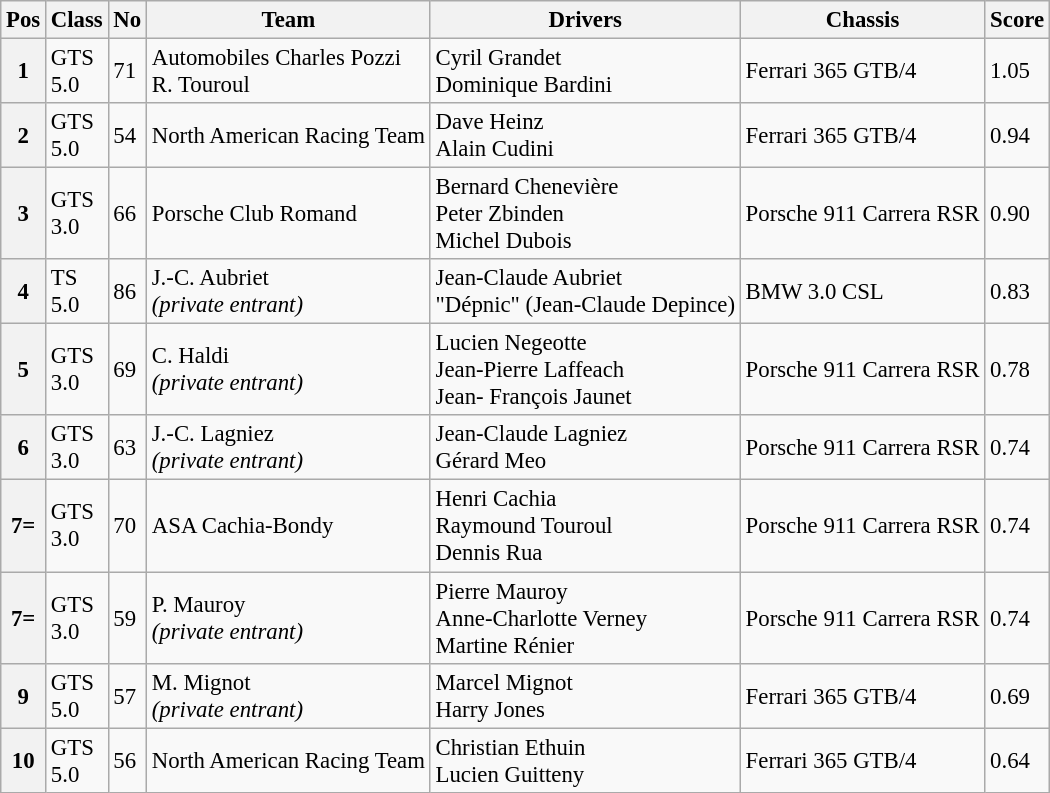<table class="wikitable" style="font-size: 95%;">
<tr>
<th>Pos</th>
<th>Class</th>
<th>No</th>
<th>Team</th>
<th>Drivers</th>
<th>Chassis</th>
<th>Score</th>
</tr>
<tr>
<th>1</th>
<td>GTS<br>5.0</td>
<td>71</td>
<td> Automobiles Charles Pozzi<br> R. Touroul</td>
<td> Cyril Grandet<br> Dominique Bardini</td>
<td>Ferrari 365 GTB/4</td>
<td>1.05</td>
</tr>
<tr>
<th>2</th>
<td>GTS<br>5.0</td>
<td>54</td>
<td> North American Racing Team</td>
<td> Dave Heinz<br> Alain Cudini</td>
<td>Ferrari 365 GTB/4</td>
<td>0.94</td>
</tr>
<tr>
<th>3</th>
<td>GTS<br>3.0</td>
<td>66</td>
<td> Porsche Club Romand</td>
<td> Bernard Chenevière<br> Peter Zbinden<br>  Michel Dubois</td>
<td>Porsche 911 Carrera RSR</td>
<td>0.90</td>
</tr>
<tr>
<th>4</th>
<td>TS<br>5.0</td>
<td>86</td>
<td> J.-C. Aubriet<br><em>(private entrant)</em></td>
<td> Jean-Claude Aubriet<br> "Dépnic" (Jean-Claude Depince)</td>
<td>BMW 3.0 CSL</td>
<td>0.83</td>
</tr>
<tr>
<th>5</th>
<td>GTS<br>3.0</td>
<td>69</td>
<td> C. Haldi<br><em>(private entrant)</em></td>
<td> Lucien Negeotte<br> Jean-Pierre Laffeach<br> Jean- François Jaunet</td>
<td>Porsche 911 Carrera RSR</td>
<td>0.78</td>
</tr>
<tr>
<th>6</th>
<td>GTS<br>3.0</td>
<td>63</td>
<td> J.-C. Lagniez<br><em>(private entrant)</em></td>
<td> Jean-Claude Lagniez<br> Gérard Meo</td>
<td>Porsche 911 Carrera RSR</td>
<td>0.74</td>
</tr>
<tr>
<th>7=</th>
<td>GTS<br>3.0</td>
<td>70</td>
<td> ASA Cachia-Bondy</td>
<td> Henri Cachia<br> Raymound Touroul<br>  Dennis Rua</td>
<td>Porsche 911 Carrera RSR</td>
<td>0.74</td>
</tr>
<tr>
<th>7=</th>
<td>GTS<br>3.0</td>
<td>59</td>
<td> P. Mauroy<br><em>(private entrant)</em></td>
<td> Pierre Mauroy<br> Anne-Charlotte Verney<br>  Martine Rénier</td>
<td>Porsche 911 Carrera RSR</td>
<td>0.74</td>
</tr>
<tr>
<th>9</th>
<td>GTS<br>5.0</td>
<td>57</td>
<td> M. Mignot<br><em>(private entrant)</em></td>
<td> Marcel Mignot<br> Harry Jones</td>
<td>Ferrari 365 GTB/4</td>
<td>0.69</td>
</tr>
<tr>
<th>10</th>
<td>GTS<br>5.0</td>
<td>56</td>
<td> North American Racing Team</td>
<td> Christian Ethuin<br> Lucien Guitteny</td>
<td>Ferrari 365 GTB/4</td>
<td>0.64</td>
</tr>
</table>
